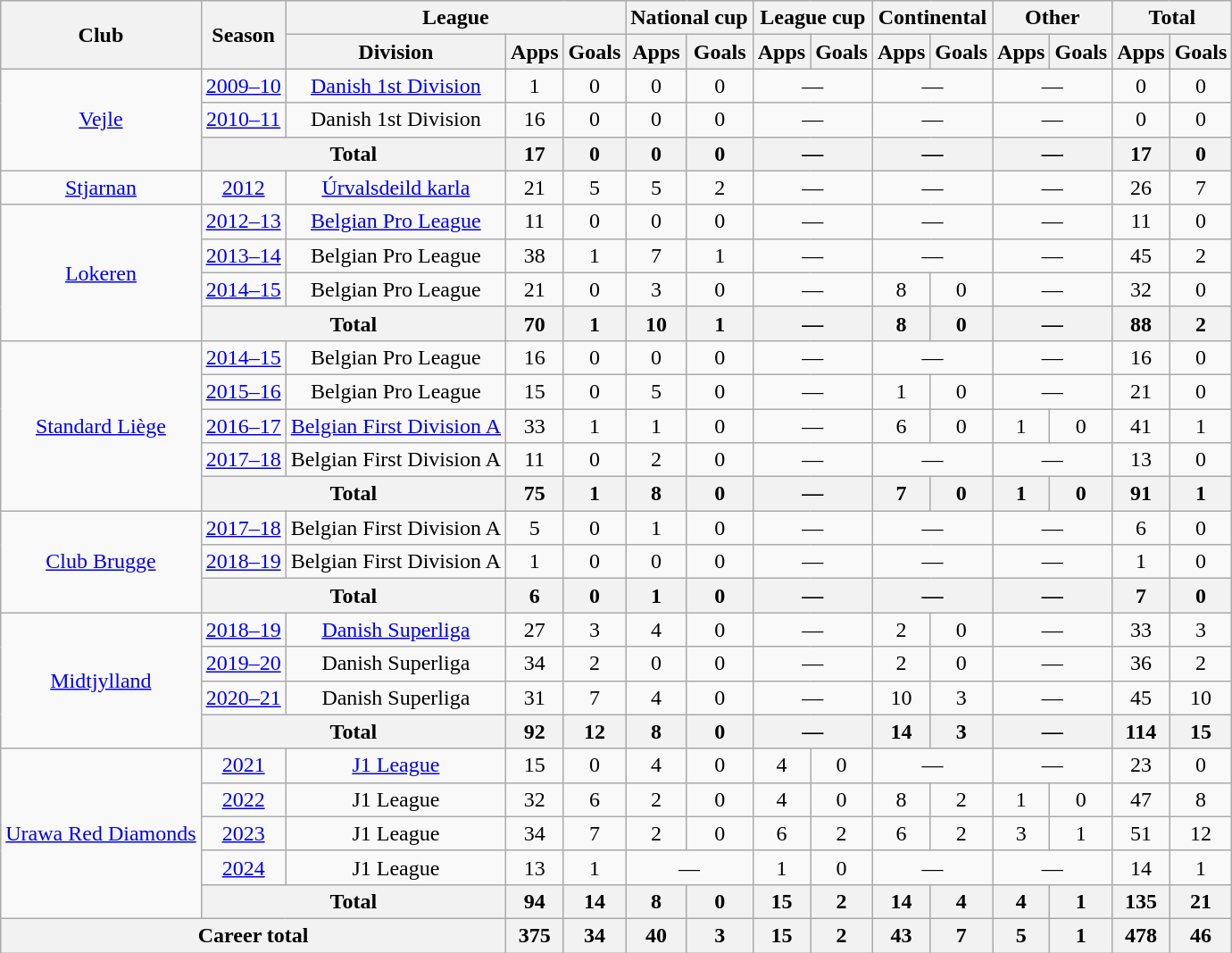<table class="wikitable" style="text-align:center">
<tr>
<th rowspan="2">Club</th>
<th rowspan="2">Season</th>
<th colspan="3">League</th>
<th colspan="2">National cup</th>
<th colspan="2">League cup</th>
<th colspan="2">Continental</th>
<th colspan="2">Other</th>
<th colspan="2">Total</th>
</tr>
<tr>
<th>Division</th>
<th>Apps</th>
<th>Goals</th>
<th>Apps</th>
<th>Goals</th>
<th>Apps</th>
<th>Goals</th>
<th>Apps</th>
<th>Goals</th>
<th>Apps</th>
<th>Goals</th>
<th>Apps</th>
<th>Goals</th>
</tr>
<tr>
<td rowspan="3"><a href='#'>Vejle</a></td>
<td><a href='#'>2009–10</a></td>
<td><a href='#'>Danish 1st Division</a></td>
<td>1</td>
<td>0</td>
<td>0</td>
<td>0</td>
<td colspan="2">—</td>
<td colspan="2">—</td>
<td colspan="2">—</td>
<td>0</td>
<td>0</td>
</tr>
<tr |->
<td><a href='#'>2010–11</a></td>
<td>Danish 1st Division</td>
<td>16</td>
<td>0</td>
<td>0</td>
<td>0</td>
<td colspan="2">—</td>
<td colspan="2">—</td>
<td colspan="2">—</td>
<td>0</td>
<td>0</td>
</tr>
<tr>
<th colspan="2">Total</th>
<th>17</th>
<th>0</th>
<th>0</th>
<th>0</th>
<th colspan="2">—</th>
<th colspan="2">—</th>
<th colspan="2">—</th>
<th>17</th>
<th>0</th>
</tr>
<tr>
<td><a href='#'>Stjarnan</a></td>
<td><a href='#'>2012</a></td>
<td><a href='#'>Úrvalsdeild karla</a></td>
<td>21</td>
<td>5</td>
<td>5</td>
<td>2</td>
<td colspan="2">—</td>
<td colspan="2">—</td>
<td colspan="2">—</td>
<td>26</td>
<td>7</td>
</tr>
<tr>
<td rowspan="4"><a href='#'>Lokeren</a></td>
<td><a href='#'>2012–13</a></td>
<td><a href='#'>Belgian Pro League</a></td>
<td>11</td>
<td>0</td>
<td>0</td>
<td>0</td>
<td colspan="2">—</td>
<td colspan="2">—</td>
<td colspan="2">—</td>
<td>11</td>
<td>0</td>
</tr>
<tr>
<td><a href='#'>2013–14</a></td>
<td>Belgian Pro League</td>
<td>38</td>
<td>1</td>
<td>7</td>
<td>1</td>
<td colspan="2">—</td>
<td colspan="2">—</td>
<td colspan="2">—</td>
<td>45</td>
<td>2</td>
</tr>
<tr>
<td><a href='#'>2014–15</a></td>
<td>Belgian Pro League</td>
<td>21</td>
<td>0</td>
<td>3</td>
<td>0</td>
<td colspan="2">—</td>
<td>8</td>
<td>0</td>
<td colspan="2">—</td>
<td>32</td>
<td>0</td>
</tr>
<tr>
<th colspan="2">Total</th>
<th>70</th>
<th>1</th>
<th>10</th>
<th>1</th>
<th colspan="2">—</th>
<th>8</th>
<th>0</th>
<th colspan="2">—</th>
<th>88</th>
<th>2</th>
</tr>
<tr>
<td rowspan="5"><a href='#'>Standard Liège</a></td>
<td><a href='#'>2014–15</a></td>
<td>Belgian Pro League</td>
<td>16</td>
<td>0</td>
<td>0</td>
<td>0</td>
<td colspan="2">—</td>
<td colspan="2">—</td>
<td colspan="2">—</td>
<td>16</td>
<td>0</td>
</tr>
<tr>
<td><a href='#'>2015–16</a></td>
<td>Belgian Pro League</td>
<td>15</td>
<td>0</td>
<td>5</td>
<td>0</td>
<td colspan="2">—</td>
<td>1</td>
<td>0</td>
<td colspan="2">—</td>
<td>21</td>
<td>0</td>
</tr>
<tr>
<td><a href='#'>2016–17</a></td>
<td><a href='#'>Belgian First Division A</a></td>
<td>33</td>
<td>1</td>
<td>1</td>
<td>0</td>
<td colspan="2">—</td>
<td>6</td>
<td>0</td>
<td>1</td>
<td>0</td>
<td>41</td>
<td>1</td>
</tr>
<tr>
<td><a href='#'>2017–18</a></td>
<td>Belgian First Division A</td>
<td>11</td>
<td>0</td>
<td>2</td>
<td>0</td>
<td colspan="2">—</td>
<td colspan="2">—</td>
<td colspan="2">—</td>
<td>13</td>
<td>0</td>
</tr>
<tr>
<th colspan="2">Total</th>
<th>75</th>
<th>1</th>
<th>8</th>
<th>0</th>
<th colspan="2">—</th>
<th>7</th>
<th>0</th>
<th>1</th>
<th>0</th>
<th>91</th>
<th>1</th>
</tr>
<tr>
<td rowspan="3"><a href='#'>Club Brugge</a></td>
<td><a href='#'>2017–18</a></td>
<td>Belgian First Division A</td>
<td>5</td>
<td>0</td>
<td>1</td>
<td>0</td>
<td colspan="2">—</td>
<td colspan="2">—</td>
<td colspan="2">—</td>
<td>6</td>
<td>0</td>
</tr>
<tr>
<td><a href='#'>2018–19</a></td>
<td>Belgian First Division A</td>
<td>1</td>
<td>0</td>
<td>0</td>
<td>0</td>
<td colspan="2">—</td>
<td colspan="2">—</td>
<td colspan="2">—</td>
<td>1</td>
<td>0</td>
</tr>
<tr>
<th colspan="2">Total</th>
<th>6</th>
<th>0</th>
<th>1</th>
<th>0</th>
<th colspan="2">—</th>
<th colspan="2">—</th>
<th colspan="2">—</th>
<th>7</th>
<th>0</th>
</tr>
<tr>
<td rowspan="4"><a href='#'>Midtjylland</a></td>
<td><a href='#'>2018–19</a></td>
<td><a href='#'>Danish Superliga</a></td>
<td>27</td>
<td>3</td>
<td>4</td>
<td>0</td>
<td colspan="2">—</td>
<td>2</td>
<td>0</td>
<td colspan="2">—</td>
<td>33</td>
<td>3</td>
</tr>
<tr>
<td><a href='#'>2019–20</a></td>
<td>Danish Superliga</td>
<td>34</td>
<td>2</td>
<td>0</td>
<td>0</td>
<td colspan="2">—</td>
<td>2</td>
<td>0</td>
<td colspan="2">—</td>
<td>36</td>
<td>2</td>
</tr>
<tr>
<td><a href='#'>2020–21</a></td>
<td>Danish Superliga</td>
<td>31</td>
<td>7</td>
<td>4</td>
<td>0</td>
<td colspan="2">—</td>
<td>10</td>
<td>3</td>
<td colspan="2">—</td>
<td>45</td>
<td>10</td>
</tr>
<tr>
<th colspan="2">Total</th>
<th>92</th>
<th>12</th>
<th>8</th>
<th>0</th>
<th colspan="2">—</th>
<th>14</th>
<th>3</th>
<th colspan="2">—</th>
<th>114</th>
<th>15</th>
</tr>
<tr>
<td rowspan="5"><a href='#'>Urawa Red Diamonds</a></td>
<td><a href='#'>2021</a></td>
<td><a href='#'>J1 League</a></td>
<td>15</td>
<td>0</td>
<td>4</td>
<td>0</td>
<td>4</td>
<td>0</td>
<td colspan="2">—</td>
<td colspan="2">—</td>
<td>23</td>
<td>0</td>
</tr>
<tr>
<td><a href='#'>2022</a></td>
<td>J1 League</td>
<td>32</td>
<td>6</td>
<td>2</td>
<td>0</td>
<td>4</td>
<td>0</td>
<td>8</td>
<td>2</td>
<td>1</td>
<td>0</td>
<td>47</td>
<td>8</td>
</tr>
<tr>
<td><a href='#'>2023</a></td>
<td>J1 League</td>
<td>34</td>
<td>7</td>
<td>2</td>
<td>0</td>
<td>6</td>
<td>2</td>
<td>6</td>
<td>2</td>
<td>3</td>
<td>1</td>
<td>51</td>
<td>12</td>
</tr>
<tr>
<td><a href='#'>2024</a></td>
<td>J1 League</td>
<td>13</td>
<td>1</td>
<td colspan="2">—</td>
<td>1</td>
<td>0</td>
<td colspan="2">—</td>
<td colspan="2">—</td>
<td>14</td>
<td>1</td>
</tr>
<tr>
<th colspan="2">Total</th>
<th>94</th>
<th>14</th>
<th>8</th>
<th>0</th>
<th>15</th>
<th>2</th>
<th>14</th>
<th>4</th>
<th>4</th>
<th>1</th>
<th>135</th>
<th>21</th>
</tr>
<tr>
<th colspan="3">Career total</th>
<th>375</th>
<th>34</th>
<th>40</th>
<th>3</th>
<th>15</th>
<th>2</th>
<th>43</th>
<th>7</th>
<th>5</th>
<th>1</th>
<th>478</th>
<th>46</th>
</tr>
</table>
